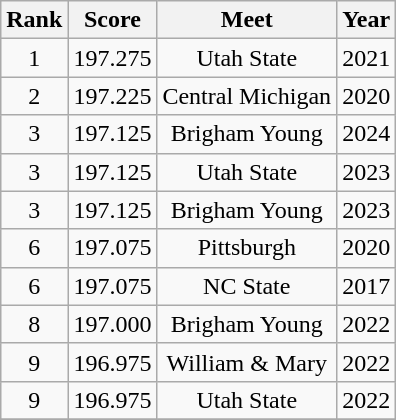<table class="wikitable">
<tr>
<th>Rank</th>
<th>Score</th>
<th>Meet</th>
<th>Year</th>
</tr>
<tr>
<td align=center>1</td>
<td>197.275</td>
<td align=center>Utah State</td>
<td align=center>2021</td>
</tr>
<tr>
<td align=center>2</td>
<td>197.225</td>
<td align=center>Central Michigan</td>
<td align=center>2020</td>
</tr>
<tr>
<td align=center>3</td>
<td>197.125</td>
<td align=center>Brigham Young</td>
<td align=center>2024</td>
</tr>
<tr>
<td align=center>3</td>
<td>197.125</td>
<td align=center>Utah State</td>
<td align=center>2023</td>
</tr>
<tr>
<td align=center>3</td>
<td>197.125</td>
<td align=center>Brigham Young</td>
<td align=center>2023</td>
</tr>
<tr>
<td align=center>6</td>
<td>197.075</td>
<td align=center>Pittsburgh</td>
<td align=center>2020</td>
</tr>
<tr>
<td align=center>6</td>
<td>197.075</td>
<td align=center>NC State</td>
<td align=center>2017</td>
</tr>
<tr>
<td align=center>8</td>
<td>197.000</td>
<td align=center>Brigham Young</td>
<td align=center>2022</td>
</tr>
<tr>
<td align=center>9</td>
<td>196.975</td>
<td align=center>William & Mary</td>
<td align=center>2022</td>
</tr>
<tr>
<td align=center>9</td>
<td>196.975</td>
<td align=center>Utah State</td>
<td align=center>2022</td>
</tr>
<tr>
</tr>
</table>
